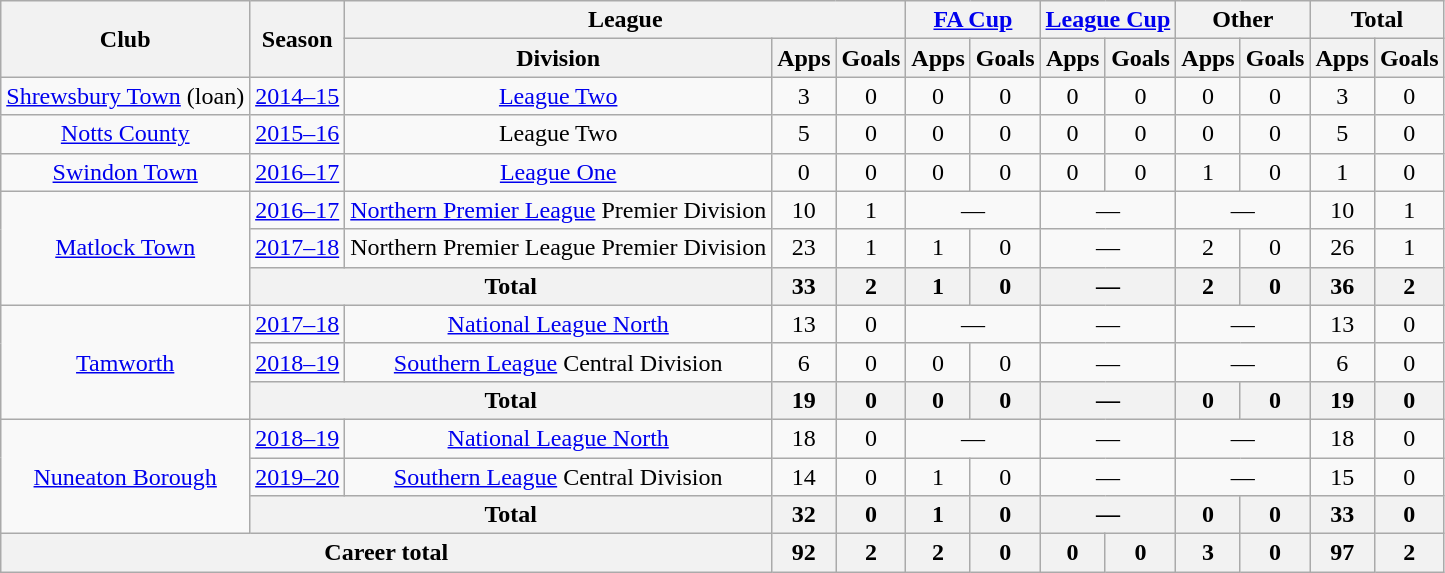<table class="wikitable" style="text-align: center;">
<tr>
<th rowspan="2">Club</th>
<th rowspan="2">Season</th>
<th colspan="3">League</th>
<th colspan="2"><a href='#'>FA Cup</a></th>
<th colspan="2"><a href='#'>League Cup</a></th>
<th colspan="2">Other</th>
<th colspan="2">Total</th>
</tr>
<tr>
<th>Division</th>
<th>Apps</th>
<th>Goals</th>
<th>Apps</th>
<th>Goals</th>
<th>Apps</th>
<th>Goals</th>
<th>Apps</th>
<th>Goals</th>
<th>Apps</th>
<th>Goals</th>
</tr>
<tr>
<td rowspan="1" valign="center"><a href='#'>Shrewsbury Town</a> (loan)</td>
<td><a href='#'>2014–15</a></td>
<td><a href='#'>League Two</a></td>
<td>3</td>
<td>0</td>
<td>0</td>
<td>0</td>
<td>0</td>
<td>0</td>
<td>0</td>
<td>0</td>
<td>3</td>
<td>0</td>
</tr>
<tr>
<td rowspan="1" valign="center"><a href='#'>Notts County</a></td>
<td><a href='#'>2015–16</a></td>
<td>League Two</td>
<td>5</td>
<td>0</td>
<td>0</td>
<td>0</td>
<td>0</td>
<td>0</td>
<td>0</td>
<td>0</td>
<td>5</td>
<td>0</td>
</tr>
<tr>
<td rowspan="1" valign="center"><a href='#'>Swindon Town</a></td>
<td><a href='#'>2016–17</a></td>
<td><a href='#'>League One</a></td>
<td>0</td>
<td>0</td>
<td>0</td>
<td>0</td>
<td>0</td>
<td>0</td>
<td>1</td>
<td>0</td>
<td>1</td>
<td>0</td>
</tr>
<tr>
<td rowspan="3" valign="center"><a href='#'>Matlock Town</a></td>
<td><a href='#'>2016–17</a></td>
<td><a href='#'>Northern Premier League</a> Premier Division</td>
<td>10</td>
<td>1</td>
<td colspan="2">—</td>
<td colspan="2">—</td>
<td colspan="2">—</td>
<td>10</td>
<td>1</td>
</tr>
<tr>
<td><a href='#'>2017–18</a></td>
<td>Northern Premier League Premier Division</td>
<td>23</td>
<td>1</td>
<td>1</td>
<td>0</td>
<td colspan="2">—</td>
<td>2</td>
<td>0</td>
<td>26</td>
<td>1</td>
</tr>
<tr>
<th colspan="2">Total</th>
<th>33</th>
<th>2</th>
<th>1</th>
<th>0</th>
<th colspan="2">—</th>
<th>2</th>
<th>0</th>
<th>36</th>
<th>2</th>
</tr>
<tr>
<td rowspan="3" valign="center"><a href='#'>Tamworth</a></td>
<td><a href='#'>2017–18</a></td>
<td><a href='#'>National League North</a></td>
<td>13</td>
<td>0</td>
<td colspan="2">—</td>
<td colspan="2">—</td>
<td colspan="2">—</td>
<td>13</td>
<td>0</td>
</tr>
<tr>
<td><a href='#'>2018–19</a></td>
<td><a href='#'>Southern League</a> Central Division</td>
<td>6</td>
<td>0</td>
<td>0</td>
<td>0</td>
<td colspan="2">—</td>
<td colspan="2">—</td>
<td>6</td>
<td>0</td>
</tr>
<tr>
<th colspan="2">Total</th>
<th>19</th>
<th>0</th>
<th>0</th>
<th>0</th>
<th colspan="2">—</th>
<th>0</th>
<th>0</th>
<th>19</th>
<th>0</th>
</tr>
<tr>
<td rowspan="3" valign="center"><a href='#'>Nuneaton Borough</a></td>
<td><a href='#'>2018–19</a></td>
<td><a href='#'>National League North</a></td>
<td>18</td>
<td>0</td>
<td colspan="2">—</td>
<td colspan="2">—</td>
<td colspan="2">—</td>
<td>18</td>
<td>0</td>
</tr>
<tr>
<td><a href='#'>2019–20</a></td>
<td><a href='#'>Southern League</a> Central Division</td>
<td>14</td>
<td>0</td>
<td>1</td>
<td>0</td>
<td colspan="2">—</td>
<td colspan="2">—</td>
<td>15</td>
<td>0</td>
</tr>
<tr>
<th colspan="2">Total</th>
<th>32</th>
<th>0</th>
<th>1</th>
<th>0</th>
<th colspan="2">—</th>
<th>0</th>
<th>0</th>
<th>33</th>
<th>0</th>
</tr>
<tr>
<th colspan="3">Career total</th>
<th>92</th>
<th>2</th>
<th>2</th>
<th>0</th>
<th>0</th>
<th>0</th>
<th>3</th>
<th>0</th>
<th>97</th>
<th>2</th>
</tr>
</table>
